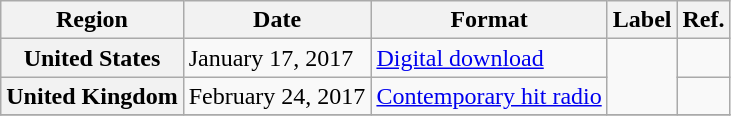<table class="wikitable plainrowheaders">
<tr>
<th scope="col">Region</th>
<th scope="col">Date</th>
<th scope="col">Format</th>
<th scope="col">Label</th>
<th scope="col">Ref.</th>
</tr>
<tr>
<th scope="row">United States</th>
<td>January 17, 2017</td>
<td><a href='#'>Digital download</a></td>
<td rowspan="2"></td>
<td></td>
</tr>
<tr>
<th scope="row">United Kingdom</th>
<td>February 24, 2017</td>
<td><a href='#'>Contemporary hit radio</a></td>
<td></td>
</tr>
<tr>
</tr>
</table>
